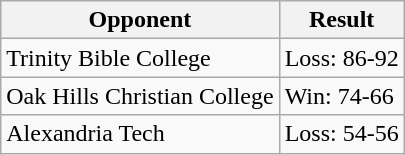<table class="wikitable">
<tr>
<th>Opponent</th>
<th>Result</th>
</tr>
<tr>
<td>Trinity Bible College</td>
<td>Loss: 86-92</td>
</tr>
<tr>
<td>Oak Hills Christian College</td>
<td>Win: 74-66</td>
</tr>
<tr>
<td>Alexandria Tech</td>
<td>Loss: 54-56</td>
</tr>
</table>
